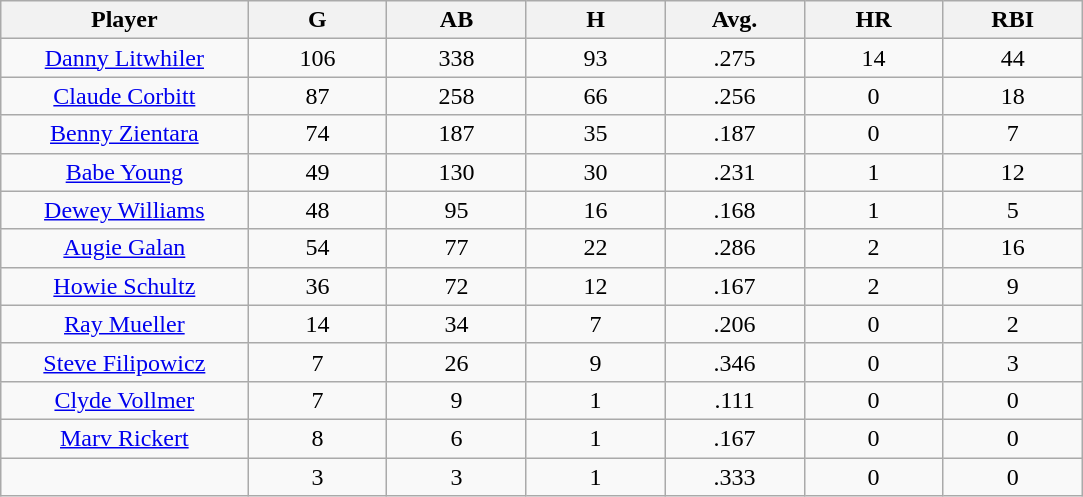<table class="wikitable sortable">
<tr>
<th bgcolor="#DDDDFF" width="16%">Player</th>
<th bgcolor="#DDDDFF" width="9%">G</th>
<th bgcolor="#DDDDFF" width="9%">AB</th>
<th bgcolor="#DDDDFF" width="9%">H</th>
<th bgcolor="#DDDDFF" width="9%">Avg.</th>
<th bgcolor="#DDDDFF" width="9%">HR</th>
<th bgcolor="#DDDDFF" width="9%">RBI</th>
</tr>
<tr align="center">
<td><a href='#'>Danny Litwhiler</a></td>
<td>106</td>
<td>338</td>
<td>93</td>
<td>.275</td>
<td>14</td>
<td>44</td>
</tr>
<tr align=center>
<td><a href='#'>Claude Corbitt</a></td>
<td>87</td>
<td>258</td>
<td>66</td>
<td>.256</td>
<td>0</td>
<td>18</td>
</tr>
<tr align=center>
<td><a href='#'>Benny Zientara</a></td>
<td>74</td>
<td>187</td>
<td>35</td>
<td>.187</td>
<td>0</td>
<td>7</td>
</tr>
<tr align=center>
<td><a href='#'>Babe Young</a></td>
<td>49</td>
<td>130</td>
<td>30</td>
<td>.231</td>
<td>1</td>
<td>12</td>
</tr>
<tr align=center>
<td><a href='#'>Dewey Williams</a></td>
<td>48</td>
<td>95</td>
<td>16</td>
<td>.168</td>
<td>1</td>
<td>5</td>
</tr>
<tr align=center>
<td><a href='#'>Augie Galan</a></td>
<td>54</td>
<td>77</td>
<td>22</td>
<td>.286</td>
<td>2</td>
<td>16</td>
</tr>
<tr align=center>
<td><a href='#'>Howie Schultz</a></td>
<td>36</td>
<td>72</td>
<td>12</td>
<td>.167</td>
<td>2</td>
<td>9</td>
</tr>
<tr align=center>
<td><a href='#'>Ray Mueller</a></td>
<td>14</td>
<td>34</td>
<td>7</td>
<td>.206</td>
<td>0</td>
<td>2</td>
</tr>
<tr align=center>
<td><a href='#'>Steve Filipowicz</a></td>
<td>7</td>
<td>26</td>
<td>9</td>
<td>.346</td>
<td>0</td>
<td>3</td>
</tr>
<tr align=center>
<td><a href='#'>Clyde Vollmer</a></td>
<td>7</td>
<td>9</td>
<td>1</td>
<td>.111</td>
<td>0</td>
<td>0</td>
</tr>
<tr align=center>
<td><a href='#'>Marv Rickert</a></td>
<td>8</td>
<td>6</td>
<td>1</td>
<td>.167</td>
<td>0</td>
<td>0</td>
</tr>
<tr align=center>
<td></td>
<td>3</td>
<td>3</td>
<td>1</td>
<td>.333</td>
<td>0</td>
<td>0</td>
</tr>
</table>
